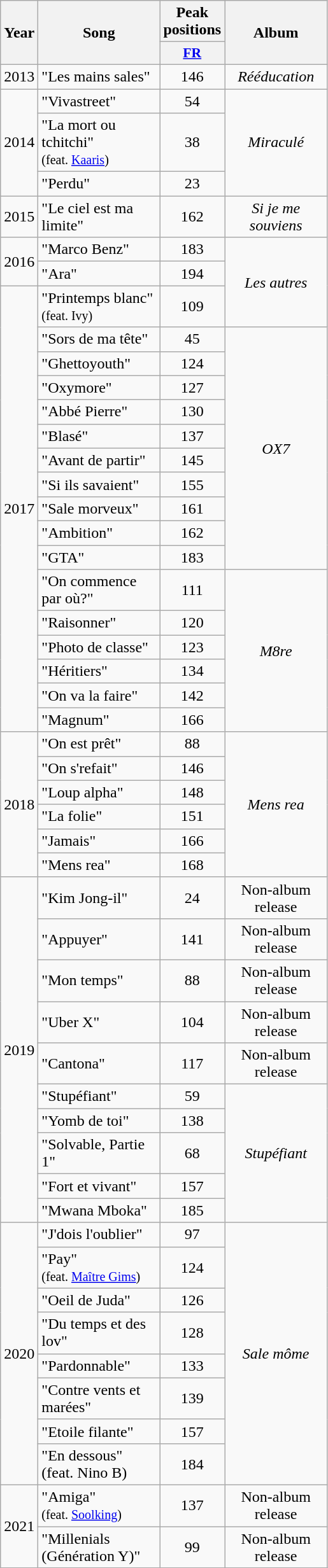<table class="wikitable">
<tr>
<th align="center" rowspan="2" width="10">Year</th>
<th align="center" rowspan="2" width="120">Song</th>
<th align="center" colspan="1" width="20">Peak positions</th>
<th align="center" rowspan="2" width="100">Album</th>
</tr>
<tr>
<th scope="col" style="width:3em;font-size:90%;"><a href='#'>FR</a><br></th>
</tr>
<tr>
<td style="text-align:center;">2013</td>
<td>"Les mains sales"</td>
<td style="text-align:center;">146</td>
<td style="text-align:center;"><em>Rééducation</em></td>
</tr>
<tr>
<td style="text-align:center;" rowspan=3>2014</td>
<td>"Vivastreet"</td>
<td style="text-align:center;">54</td>
<td style="text-align:center;" rowspan=3><em>Miraculé</em></td>
</tr>
<tr>
<td>"La mort ou tchitchi" <br><small>(feat. <a href='#'>Kaaris</a>)</small></td>
<td style="text-align:center;">38</td>
</tr>
<tr>
<td>"Perdu"</td>
<td style="text-align:center;">23</td>
</tr>
<tr>
<td style="text-align:center;">2015</td>
<td>"Le ciel est ma limite"</td>
<td style="text-align:center;">162</td>
<td style="text-align:center;"><em>Si je me souviens</em></td>
</tr>
<tr>
<td style="text-align:center;" rowspan=2>2016</td>
<td>"Marco Benz"</td>
<td style="text-align:center;">183</td>
<td style="text-align:center;"rowspan=3><em>Les autres</em></td>
</tr>
<tr>
<td>"Ara"</td>
<td style="text-align:center;">194</td>
</tr>
<tr>
<td style="text-align:center;" rowspan=17>2017</td>
<td>"Printemps blanc" <br><small>(feat. Ivy)</small></td>
<td style="text-align:center;">109</td>
</tr>
<tr>
<td>"Sors de ma tête"</td>
<td style="text-align:center;">45</td>
<td style="text-align:center;"rowspan=10><em>OX7</em></td>
</tr>
<tr>
<td>"Ghettoyouth"</td>
<td style="text-align:center;">124</td>
</tr>
<tr>
<td>"Oxymore"</td>
<td style="text-align:center;">127</td>
</tr>
<tr>
<td>"Abbé Pierre"</td>
<td style="text-align:center;">130</td>
</tr>
<tr>
<td>"Blasé"</td>
<td style="text-align:center;">137</td>
</tr>
<tr>
<td>"Avant de partir"</td>
<td style="text-align:center;">145</td>
</tr>
<tr>
<td>"Si ils savaient"</td>
<td style="text-align:center;">155</td>
</tr>
<tr>
<td>"Sale morveux"</td>
<td style="text-align:center;">161</td>
</tr>
<tr>
<td>"Ambition"</td>
<td style="text-align:center;">162</td>
</tr>
<tr>
<td>"GTA"</td>
<td style="text-align:center;">183</td>
</tr>
<tr>
<td>"On commence par où?"</td>
<td style="text-align:center;">111</td>
<td style="text-align:center;"rowspan=6><em>M8re</em></td>
</tr>
<tr>
<td>"Raisonner"</td>
<td style="text-align:center;">120</td>
</tr>
<tr>
<td>"Photo de classe"</td>
<td style="text-align:center;">123</td>
</tr>
<tr>
<td>"Héritiers"</td>
<td style="text-align:center;">134</td>
</tr>
<tr>
<td>"On va la faire"</td>
<td style="text-align:center;">142</td>
</tr>
<tr>
<td>"Magnum"</td>
<td style="text-align:center;">166</td>
</tr>
<tr>
<td style="text-align:center;" rowspan=6>2018</td>
<td>"On est prêt"</td>
<td style="text-align:center;">88</td>
<td style="text-align:center;"rowspan=6><em>Mens rea</em></td>
</tr>
<tr>
<td>"On s'refait"</td>
<td style="text-align:center;">146</td>
</tr>
<tr>
<td>"Loup alpha"</td>
<td style="text-align:center;">148</td>
</tr>
<tr>
<td>"La folie"</td>
<td style="text-align:center;">151</td>
</tr>
<tr>
<td>"Jamais"</td>
<td style="text-align:center;">166</td>
</tr>
<tr>
<td>"Mens rea"</td>
<td style="text-align:center;">168</td>
</tr>
<tr>
<td style="text-align:center;" rowspan="10">2019</td>
<td>"Kim Jong-il"<br></td>
<td style="text-align:center;">24</td>
<td style="text-align:center;">Non-album release</td>
</tr>
<tr>
<td>"Appuyer"</td>
<td style="text-align:center;">141</td>
<td style="text-align:center;">Non-album release</td>
</tr>
<tr>
<td>"Mon temps"</td>
<td style="text-align:center;">88</td>
<td style="text-align:center;">Non-album release</td>
</tr>
<tr>
<td>"Uber X"</td>
<td style="text-align:center;">104</td>
<td style="text-align:center;">Non-album release</td>
</tr>
<tr>
<td>"Cantona"</td>
<td style="text-align:center;">117</td>
<td style="text-align:center;">Non-album release</td>
</tr>
<tr>
<td>"Stupéfiant"<br></td>
<td style="text-align:center;">59</td>
<td style="text-align:center;" rowspan="5"><em>Stupéfiant</em></td>
</tr>
<tr>
<td>"Yomb de toi"</td>
<td style="text-align:center;">138</td>
</tr>
<tr>
<td>"Solvable, Partie 1"<br></td>
<td style="text-align:center;">68<br></td>
</tr>
<tr>
<td>"Fort et vivant"</td>
<td style="text-align:center;">157<br></td>
</tr>
<tr>
<td>"Mwana Mboka"</td>
<td style="text-align:center;">185<br></td>
</tr>
<tr>
<td style="text-align:center;" rowspan="8">2020</td>
<td>"J'dois l'oublier"</td>
<td style="text-align:center;">97</td>
<td style="text-align:center;" rowspan=8><em>Sale môme</em></td>
</tr>
<tr>
<td>"Pay"<br><small>(feat. <a href='#'>Maître Gims</a>)</small></td>
<td style="text-align:center;">124</td>
</tr>
<tr>
<td>"Oeil de Juda"</td>
<td style="text-align:center;">126</td>
</tr>
<tr>
<td>"Du temps et des lov"</td>
<td style="text-align:center;">128</td>
</tr>
<tr>
<td>"Pardonnable"</td>
<td style="text-align:center;">133</td>
</tr>
<tr>
<td>"Contre vents et marées"</td>
<td style="text-align:center;">139</td>
</tr>
<tr>
<td>"Etoile filante"</td>
<td style="text-align:center;">157</td>
</tr>
<tr>
<td>"En dessous" <br><smnall>(feat. Nino B)</small.</td>
<td style="text-align:center;">184</td>
</tr>
<tr>
<td style="text-align:center;" rowspan="2">2021</td>
<td>"Amiga"<br><small>(feat. <a href='#'>Soolking</a>)</small></td>
<td style="text-align:center;">137</td>
<td style="text-align:center;">Non-album release</td>
</tr>
<tr>
<td>"Millenials (Génération Y)"</td>
<td style="text-align:center;">99</td>
<td style="text-align:center;">Non-album release</td>
</tr>
<tr>
</tr>
</table>
